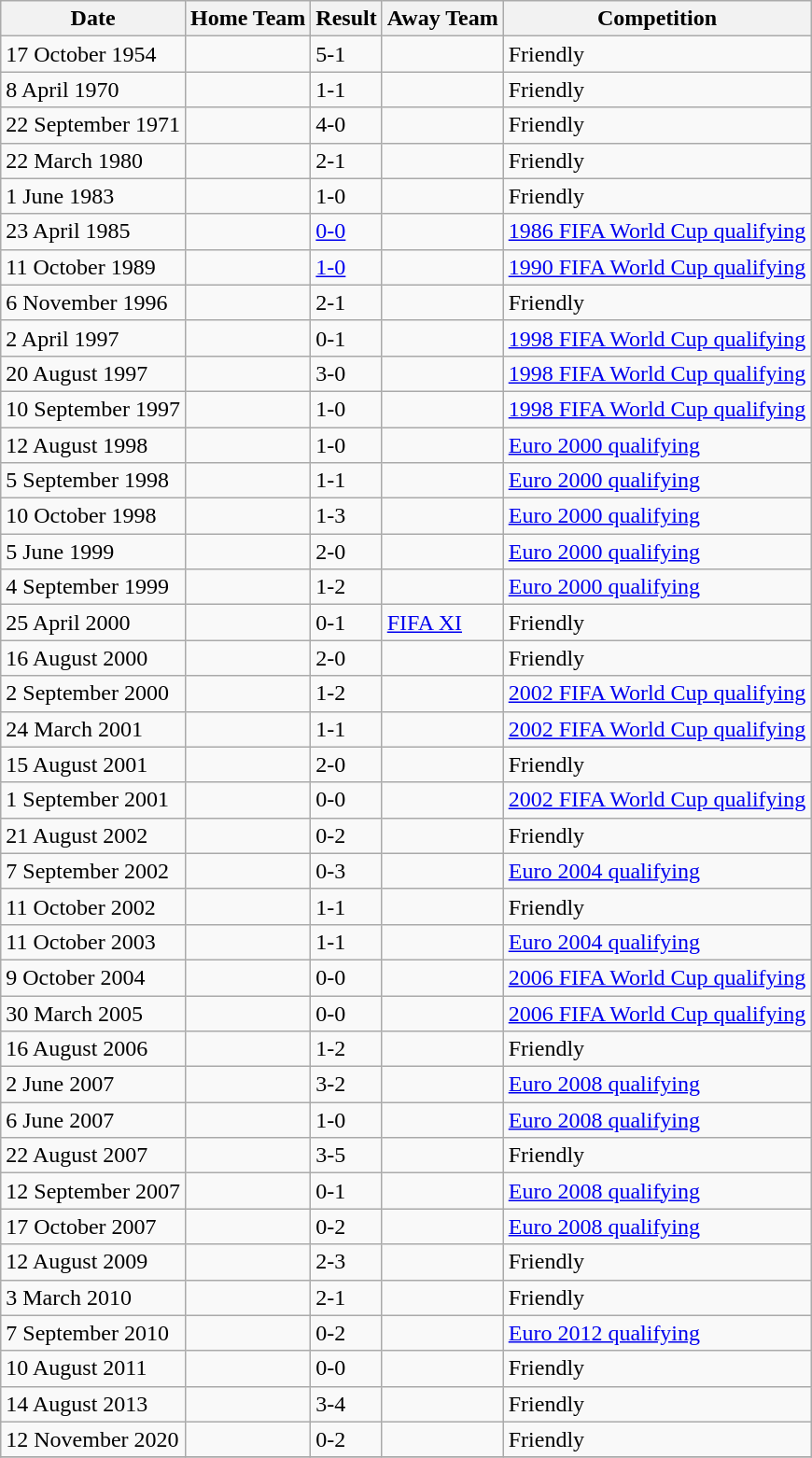<table class="wikitable collapsible collapsed">
<tr>
<th>Date</th>
<th>Home Team</th>
<th>Result</th>
<th>Away Team</th>
<th>Competition</th>
</tr>
<tr>
<td>17 October 1954</td>
<td></td>
<td>5-1</td>
<td></td>
<td>Friendly</td>
</tr>
<tr>
<td>8 April 1970</td>
<td></td>
<td>1-1</td>
<td></td>
<td>Friendly</td>
</tr>
<tr>
<td>22 September 1971</td>
<td></td>
<td>4-0</td>
<td></td>
<td>Friendly</td>
</tr>
<tr>
<td>22 March 1980</td>
<td></td>
<td>2-1</td>
<td></td>
<td>Friendly</td>
</tr>
<tr>
<td>1 June 1983</td>
<td></td>
<td>1-0</td>
<td></td>
<td>Friendly</td>
</tr>
<tr>
<td>23 April 1985</td>
<td></td>
<td><a href='#'>0-0</a></td>
<td></td>
<td><a href='#'>1986 FIFA World Cup qualifying</a></td>
</tr>
<tr>
<td>11 October 1989</td>
<td></td>
<td><a href='#'>1-0</a></td>
<td></td>
<td><a href='#'>1990 FIFA World Cup qualifying</a></td>
</tr>
<tr>
<td>6 November 1996</td>
<td></td>
<td>2-1</td>
<td></td>
<td>Friendly</td>
</tr>
<tr>
<td>2 April 1997</td>
<td></td>
<td>0-1</td>
<td></td>
<td><a href='#'>1998 FIFA World Cup qualifying</a></td>
</tr>
<tr>
<td>20 August 1997</td>
<td></td>
<td>3-0</td>
<td></td>
<td><a href='#'>1998 FIFA World Cup qualifying</a></td>
</tr>
<tr>
<td>10 September 1997</td>
<td></td>
<td>1-0</td>
<td></td>
<td><a href='#'>1998 FIFA World Cup qualifying</a></td>
</tr>
<tr>
<td>12 August 1998</td>
<td></td>
<td>1-0</td>
<td></td>
<td><a href='#'>Euro 2000 qualifying</a></td>
</tr>
<tr>
<td>5 September 1998</td>
<td></td>
<td>1-1</td>
<td></td>
<td><a href='#'>Euro 2000 qualifying</a></td>
</tr>
<tr>
<td>10 October 1998</td>
<td></td>
<td>1-3</td>
<td></td>
<td><a href='#'>Euro 2000 qualifying</a></td>
</tr>
<tr>
<td>5 June 1999</td>
<td></td>
<td>2-0</td>
<td></td>
<td><a href='#'>Euro 2000 qualifying</a></td>
</tr>
<tr>
<td>4 September 1999</td>
<td></td>
<td>1-2</td>
<td></td>
<td><a href='#'>Euro 2000 qualifying</a></td>
</tr>
<tr>
<td>25 April 2000</td>
<td></td>
<td>0-1</td>
<td> <a href='#'>FIFA XI</a></td>
<td>Friendly</td>
</tr>
<tr>
<td>16 August 2000</td>
<td></td>
<td>2-0</td>
<td></td>
<td>Friendly</td>
</tr>
<tr>
<td>2 September 2000</td>
<td></td>
<td>1-2</td>
<td></td>
<td><a href='#'>2002 FIFA World Cup qualifying</a></td>
</tr>
<tr>
<td>24 March 2001</td>
<td></td>
<td>1-1</td>
<td></td>
<td><a href='#'>2002 FIFA World Cup qualifying</a></td>
</tr>
<tr>
<td>15 August 2001</td>
<td></td>
<td>2-0</td>
<td></td>
<td>Friendly</td>
</tr>
<tr>
<td>1 September 2001</td>
<td></td>
<td>0-0</td>
<td></td>
<td><a href='#'>2002 FIFA World Cup qualifying</a></td>
</tr>
<tr>
<td>21 August 2002</td>
<td></td>
<td>0-2</td>
<td></td>
<td>Friendly</td>
</tr>
<tr>
<td>7 September 2002</td>
<td></td>
<td>0-3</td>
<td></td>
<td><a href='#'>Euro 2004 qualifying</a></td>
</tr>
<tr>
<td>11 October 2002</td>
<td></td>
<td>1-1</td>
<td></td>
<td>Friendly</td>
</tr>
<tr>
<td>11 October 2003</td>
<td></td>
<td>1-1</td>
<td></td>
<td><a href='#'>Euro 2004 qualifying</a></td>
</tr>
<tr>
<td>9 October 2004</td>
<td></td>
<td>0-0</td>
<td></td>
<td><a href='#'>2006 FIFA World Cup qualifying</a></td>
</tr>
<tr>
<td>30 March 2005</td>
<td></td>
<td>0-0</td>
<td></td>
<td><a href='#'>2006 FIFA World Cup qualifying</a></td>
</tr>
<tr>
<td>16 August 2006</td>
<td></td>
<td>1-2</td>
<td></td>
<td>Friendly</td>
</tr>
<tr>
<td>2 June 2007</td>
<td></td>
<td>3-2</td>
<td></td>
<td><a href='#'>Euro 2008 qualifying</a></td>
</tr>
<tr>
<td>6 June 2007</td>
<td></td>
<td>1-0</td>
<td></td>
<td><a href='#'>Euro 2008 qualifying</a></td>
</tr>
<tr>
<td>22 August 2007</td>
<td></td>
<td>3-5</td>
<td></td>
<td>Friendly</td>
</tr>
<tr>
<td>12 September 2007</td>
<td></td>
<td>0-1</td>
<td></td>
<td><a href='#'>Euro 2008 qualifying</a></td>
</tr>
<tr>
<td>17 October 2007</td>
<td></td>
<td>0-2</td>
<td></td>
<td><a href='#'>Euro 2008 qualifying</a></td>
</tr>
<tr>
<td>12 August 2009</td>
<td></td>
<td>2-3</td>
<td></td>
<td>Friendly</td>
</tr>
<tr>
<td>3 March 2010</td>
<td></td>
<td>2-1</td>
<td></td>
<td>Friendly</td>
</tr>
<tr>
<td>7 September 2010</td>
<td></td>
<td>0-2</td>
<td></td>
<td><a href='#'>Euro 2012 qualifying</a></td>
</tr>
<tr>
<td>10 August 2011</td>
<td></td>
<td>0-0</td>
<td></td>
<td>Friendly</td>
</tr>
<tr>
<td>14 August 2013</td>
<td></td>
<td>3-4</td>
<td></td>
<td>Friendly</td>
</tr>
<tr>
<td>12 November 2020</td>
<td></td>
<td>0-2</td>
<td></td>
<td>Friendly</td>
</tr>
<tr>
</tr>
</table>
